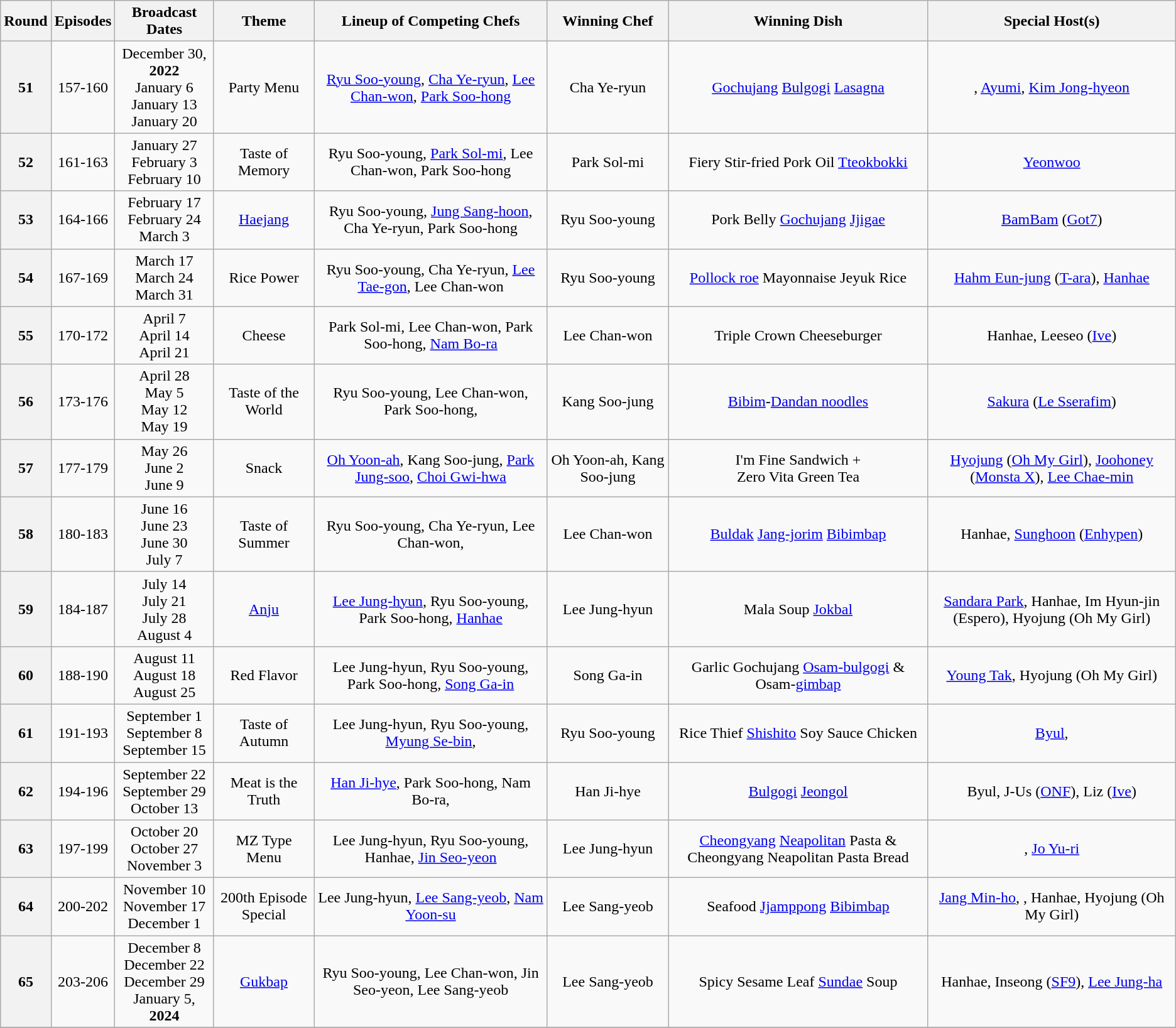<table class="wikitable" style="text-align:center">
<tr>
<th>Round</th>
<th>Episodes</th>
<th>Broadcast Dates</th>
<th>Theme</th>
<th>Lineup of Competing Chefs</th>
<th>Winning Chef</th>
<th>Winning Dish</th>
<th>Special Host(s)</th>
</tr>
<tr>
<th>51</th>
<td>157-160</td>
<td>December 30, <strong>2022</strong><br>January 6<br>January 13<br>January 20</td>
<td>Party Menu</td>
<td><a href='#'>Ryu Soo-young</a>, <a href='#'>Cha Ye-ryun</a>, <a href='#'>Lee Chan-won</a>, <a href='#'>Park Soo-hong</a></td>
<td>Cha Ye-ryun</td>
<td><a href='#'>Gochujang</a> <a href='#'>Bulgogi</a> <a href='#'>Lasagna</a></td>
<td>, <a href='#'>Ayumi</a>, <a href='#'>Kim Jong-hyeon</a></td>
</tr>
<tr>
<th>52</th>
<td>161-163</td>
<td>January 27<br>February 3<br>February 10</td>
<td>Taste of Memory</td>
<td>Ryu Soo-young, <a href='#'>Park Sol-mi</a>, Lee Chan-won, Park Soo-hong</td>
<td>Park Sol-mi</td>
<td>Fiery Stir-fried Pork Oil <a href='#'>Tteokbokki</a></td>
<td><a href='#'>Yeonwoo</a></td>
</tr>
<tr>
<th>53</th>
<td>164-166</td>
<td>February 17<br>February 24<br>March 3</td>
<td><a href='#'>Haejang</a></td>
<td>Ryu Soo-young, <a href='#'>Jung Sang-hoon</a>, Cha Ye-ryun, Park Soo-hong</td>
<td>Ryu Soo-young</td>
<td>Pork Belly <a href='#'>Gochujang</a> <a href='#'>Jjigae</a></td>
<td><a href='#'>BamBam</a> (<a href='#'>Got7</a>)</td>
</tr>
<tr>
<th>54</th>
<td>167-169</td>
<td>March 17<br>March 24<br>March 31</td>
<td>Rice Power</td>
<td>Ryu Soo-young, Cha Ye-ryun, <a href='#'>Lee Tae-gon</a>, Lee Chan-won</td>
<td>Ryu Soo-young</td>
<td><a href='#'>Pollock roe</a> Mayonnaise Jeyuk Rice</td>
<td><a href='#'>Hahm Eun-jung</a> (<a href='#'>T-ara</a>), <a href='#'>Hanhae</a></td>
</tr>
<tr>
<th>55</th>
<td>170-172</td>
<td>April 7<br>April 14<br>April 21</td>
<td>Cheese</td>
<td>Park Sol-mi, Lee Chan-won, Park Soo-hong, <a href='#'>Nam Bo-ra</a></td>
<td>Lee Chan-won</td>
<td>Triple Crown Cheeseburger</td>
<td>Hanhae, Leeseo (<a href='#'>Ive</a>)</td>
</tr>
<tr>
<th>56</th>
<td>173-176</td>
<td>April 28<br>May 5<br>May 12<br>May 19</td>
<td>Taste of the World</td>
<td>Ryu Soo-young, Lee Chan-won, Park Soo-hong, </td>
<td>Kang Soo-jung</td>
<td><a href='#'>Bibim</a>-<a href='#'>Dandan noodles</a></td>
<td><a href='#'>Sakura</a> (<a href='#'>Le Sserafim</a>)</td>
</tr>
<tr>
<th>57</th>
<td>177-179</td>
<td>May 26<br>June 2<br>June 9</td>
<td>Snack</td>
<td><a href='#'>Oh Yoon-ah</a>, Kang Soo-jung, <a href='#'>Park Jung-soo</a>, <a href='#'>Choi Gwi-hwa</a></td>
<td>Oh Yoon-ah, Kang Soo-jung</td>
<td>I'm Fine Sandwich +<br>Zero Vita Green Tea</td>
<td><a href='#'>Hyojung</a> (<a href='#'>Oh My Girl</a>), <a href='#'>Joohoney</a> (<a href='#'>Monsta X</a>), <a href='#'>Lee Chae-min</a></td>
</tr>
<tr>
<th>58</th>
<td>180-183</td>
<td>June 16<br>June 23<br>June 30<br>July 7</td>
<td>Taste of Summer</td>
<td>Ryu Soo-young, Cha Ye-ryun, Lee Chan-won, </td>
<td>Lee Chan-won</td>
<td><a href='#'>Buldak</a> <a href='#'>Jang-jorim</a> <a href='#'>Bibimbap</a></td>
<td>Hanhae, <a href='#'>Sunghoon</a> (<a href='#'>Enhypen</a>)</td>
</tr>
<tr>
<th>59</th>
<td>184-187</td>
<td>July 14<br>July 21<br>July 28<br>August 4</td>
<td><a href='#'>Anju</a></td>
<td><a href='#'>Lee Jung-hyun</a>, Ryu Soo-young, Park Soo-hong, <a href='#'>Hanhae</a></td>
<td>Lee Jung-hyun</td>
<td>Mala Soup <a href='#'>Jokbal</a></td>
<td><a href='#'>Sandara Park</a>, Hanhae, Im Hyun-jin (Espero), Hyojung (Oh My Girl)</td>
</tr>
<tr>
<th>60</th>
<td>188-190</td>
<td>August 11<br>August 18<br>August 25</td>
<td>Red Flavor</td>
<td>Lee Jung-hyun, Ryu Soo-young, Park Soo-hong, <a href='#'>Song Ga-in</a></td>
<td>Song Ga-in</td>
<td>Garlic Gochujang <a href='#'>Osam-bulgogi</a> & Osam-<a href='#'>gimbap</a></td>
<td><a href='#'>Young Tak</a>, Hyojung (Oh My Girl)</td>
</tr>
<tr>
<th>61</th>
<td>191-193</td>
<td>September 1<br>September 8<br>September 15</td>
<td>Taste of Autumn</td>
<td>Lee Jung-hyun, Ryu Soo-young, <a href='#'>Myung Se-bin</a>, </td>
<td>Ryu Soo-young</td>
<td>Rice Thief <a href='#'>Shishito</a> Soy Sauce Chicken</td>
<td><a href='#'>Byul</a>, </td>
</tr>
<tr>
<th>62</th>
<td>194-196</td>
<td>September 22<br>September 29<br>October 13</td>
<td>Meat is the Truth</td>
<td><a href='#'>Han Ji-hye</a>, Park Soo-hong, Nam Bo-ra, </td>
<td>Han Ji-hye</td>
<td><a href='#'>Bulgogi</a> <a href='#'>Jeongol</a></td>
<td>Byul, J-Us (<a href='#'>ONF</a>), Liz (<a href='#'>Ive</a>)</td>
</tr>
<tr>
<th>63</th>
<td>197-199</td>
<td>October 20<br>October 27<br>November 3</td>
<td>MZ Type Menu</td>
<td>Lee Jung-hyun, Ryu Soo-young, Hanhae, <a href='#'>Jin Seo-yeon</a></td>
<td>Lee Jung-hyun</td>
<td><a href='#'>Cheongyang</a> <a href='#'>Neapolitan</a> Pasta & Cheongyang Neapolitan Pasta Bread</td>
<td>, <a href='#'>Jo Yu-ri</a></td>
</tr>
<tr>
<th>64</th>
<td>200-202</td>
<td>November 10<br>November 17<br>December 1</td>
<td>200th Episode Special</td>
<td>Lee Jung-hyun, <a href='#'>Lee Sang-yeob</a>, <a href='#'>Nam Yoon-su</a></td>
<td>Lee Sang-yeob</td>
<td>Seafood <a href='#'>Jjamppong</a> <a href='#'>Bibimbap</a></td>
<td><a href='#'>Jang Min-ho</a>, , Hanhae, Hyojung (Oh My Girl)</td>
</tr>
<tr>
<th>65</th>
<td>203-206</td>
<td>December 8<br>December 22<br>December 29<br>January 5, <strong>2024</strong></td>
<td><a href='#'>Gukbap</a></td>
<td>Ryu Soo-young, Lee Chan-won, Jin Seo-yeon, Lee Sang-yeob</td>
<td>Lee Sang-yeob</td>
<td>Spicy Sesame Leaf <a href='#'>Sundae</a> Soup</td>
<td>Hanhae, Inseong (<a href='#'>SF9</a>), <a href='#'>Lee Jung-ha</a></td>
</tr>
<tr>
</tr>
</table>
